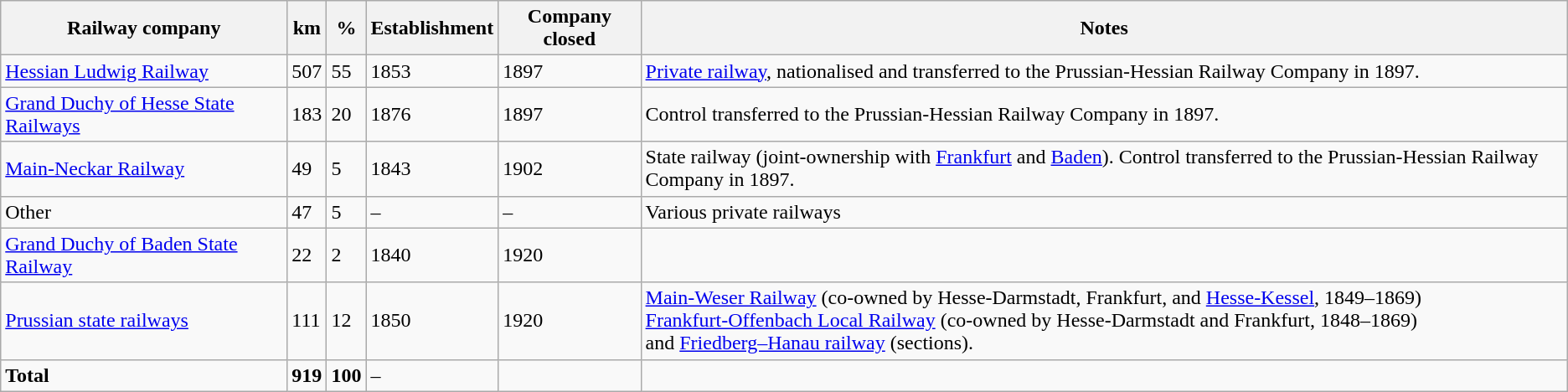<table class="wikitable sortable">
<tr class="hintergrundfarbe5">
<th>Railway company</th>
<th>km</th>
<th>%</th>
<th>Establishment</th>
<th>Company closed</th>
<th>Notes</th>
</tr>
<tr>
<td><a href='#'>Hessian Ludwig Railway</a></td>
<td>507</td>
<td>55</td>
<td>1853</td>
<td>1897</td>
<td><a href='#'>Private railway</a>, nationalised and transferred to the Prussian-Hessian Railway Company in 1897.</td>
</tr>
<tr>
<td><a href='#'>Grand Duchy of Hesse State Railways</a></td>
<td>183</td>
<td>20</td>
<td>1876</td>
<td>1897</td>
<td>Control transferred to the Prussian-Hessian Railway Company in 1897.</td>
</tr>
<tr>
<td><a href='#'>Main-Neckar Railway</a></td>
<td>49</td>
<td>5</td>
<td>1843</td>
<td>1902</td>
<td>State railway (joint-ownership with <a href='#'>Frankfurt</a> and <a href='#'>Baden</a>). Control transferred to the Prussian-Hessian Railway Company in 1897.</td>
</tr>
<tr>
<td>Other</td>
<td>47</td>
<td>5</td>
<td>–</td>
<td>–</td>
<td>Various private railways</td>
</tr>
<tr>
<td><a href='#'>Grand Duchy of Baden State Railway</a></td>
<td>22</td>
<td>2</td>
<td>1840</td>
<td>1920</td>
<td></td>
</tr>
<tr>
<td><a href='#'>Prussian state railways</a></td>
<td>111</td>
<td>12</td>
<td>1850</td>
<td>1920</td>
<td><a href='#'>Main-Weser Railway</a> (co-owned by Hesse-Darmstadt, Frankfurt, and <a href='#'>Hesse-Kessel</a>, 1849–1869)<br><a href='#'>Frankfurt-Offenbach Local Railway</a> (co-owned by Hesse-Darmstadt and Frankfurt, 1848–1869)<br> and <a href='#'>Friedberg–Hanau railway</a> (sections).</td>
</tr>
<tr>
<td><strong>Total</strong></td>
<td><strong>919</strong></td>
<td><strong>100</strong></td>
<td>–</td>
<td></td>
</tr>
</table>
